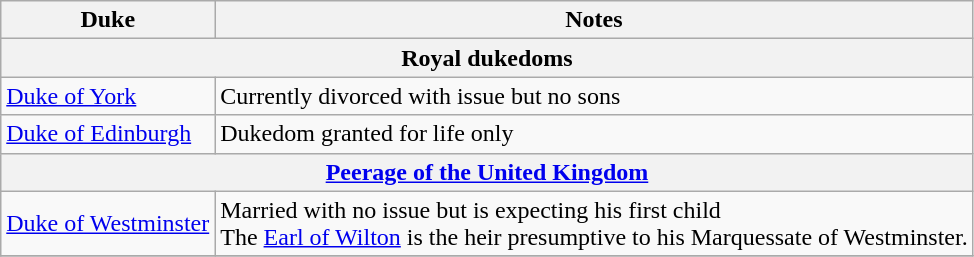<table class="wikitable">
<tr>
<th>Duke</th>
<th>Notes</th>
</tr>
<tr>
<th colspan=2>Royal dukedoms</th>
</tr>
<tr>
<td><a href='#'>Duke of York</a></td>
<td>Currently divorced with issue but no sons</td>
</tr>
<tr>
<td><a href='#'>Duke of Edinburgh</a></td>
<td>Dukedom granted for life only</td>
</tr>
<tr>
<th colspan=2><a href='#'>Peerage of the United Kingdom</a></th>
</tr>
<tr>
<td><a href='#'>Duke of Westminster</a></td>
<td>Married with no issue but is expecting his first child <br>The <a href='#'>Earl of Wilton</a> is the heir presumptive to his Marquessate of Westminster.</td>
</tr>
<tr>
</tr>
</table>
